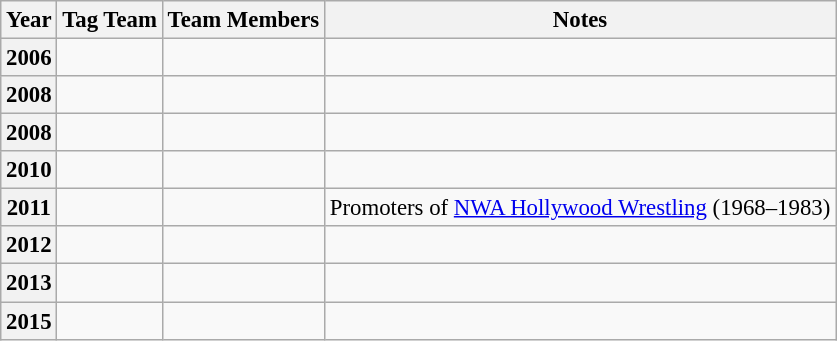<table class="wikitable sortable plainrowheaders" style="font-size: 95%">
<tr>
<th scope="col">Year</th>
<th scope="col">Tag Team</th>
<th scope="col" class="unsortable">Team Members</th>
<th scope="col" class="unsortable">Notes</th>
</tr>
<tr>
<th scope="row">2006</th>
<td></td>
<td></td>
<td></td>
</tr>
<tr>
<th scope="row">2008</th>
<td></td>
<td></td>
<td></td>
</tr>
<tr>
<th scope="row">2008</th>
<td></td>
<td></td>
<td></td>
</tr>
<tr>
<th scope="row">2010</th>
<td></td>
<td></td>
<td></td>
</tr>
<tr>
<th scope="row">2011</th>
<td></td>
<td></td>
<td>Promoters of <a href='#'>NWA Hollywood Wrestling</a> (1968–1983)</td>
</tr>
<tr>
<th scope="row">2012</th>
<td></td>
<td></td>
<td></td>
</tr>
<tr>
<th scope="row">2013</th>
<td></td>
<td></td>
<td></td>
</tr>
<tr>
<th scope="row">2015</th>
<td></td>
<td></td>
<td></td>
</tr>
</table>
